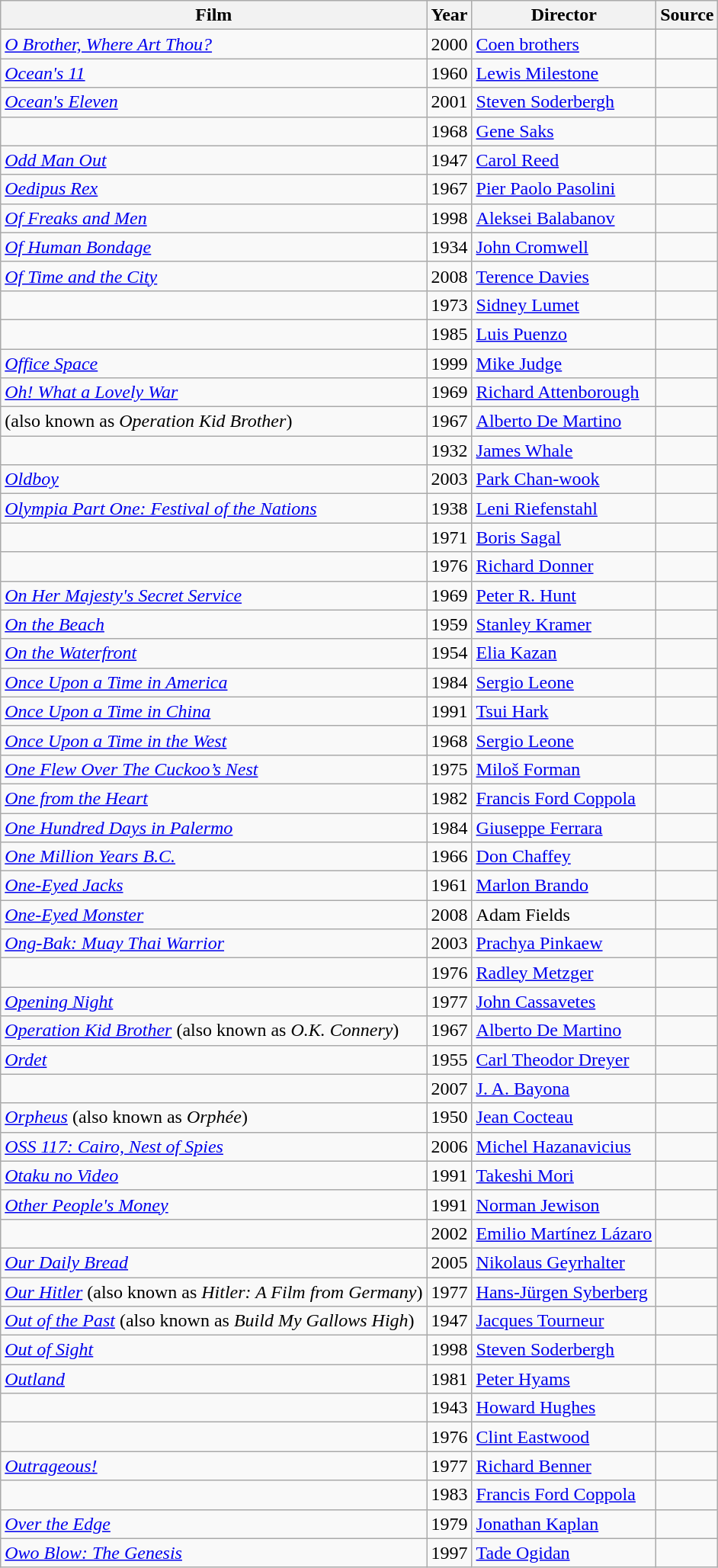<table class="wikitable sortable">
<tr>
<th>Film</th>
<th>Year</th>
<th>Director</th>
<th>Source</th>
</tr>
<tr>
<td><em><a href='#'>O Brother, Where Art Thou?</a></em></td>
<td>2000</td>
<td><a href='#'>Coen brothers</a></td>
<td></td>
</tr>
<tr>
<td><em><a href='#'>Ocean's 11</a></em></td>
<td>1960</td>
<td><a href='#'>Lewis Milestone</a></td>
<td></td>
</tr>
<tr>
<td><em><a href='#'>Ocean's Eleven</a></em></td>
<td>2001</td>
<td><a href='#'>Steven Soderbergh</a></td>
<td></td>
</tr>
<tr>
<td><em></em></td>
<td>1968</td>
<td><a href='#'>Gene Saks</a></td>
<td></td>
</tr>
<tr>
<td><em><a href='#'>Odd Man Out</a></em></td>
<td>1947</td>
<td><a href='#'>Carol Reed</a></td>
<td></td>
</tr>
<tr>
<td><em><a href='#'>Oedipus Rex</a></em></td>
<td>1967</td>
<td><a href='#'>Pier Paolo Pasolini</a></td>
<td></td>
</tr>
<tr>
<td><em><a href='#'>Of Freaks and Men</a></em></td>
<td>1998</td>
<td><a href='#'>Aleksei Balabanov</a></td>
<td></td>
</tr>
<tr>
<td><em><a href='#'>Of Human Bondage</a></em></td>
<td>1934</td>
<td><a href='#'>John Cromwell</a></td>
<td></td>
</tr>
<tr>
<td><em><a href='#'>Of Time and the City</a></em></td>
<td>2008</td>
<td><a href='#'>Terence Davies</a></td>
<td></td>
</tr>
<tr>
<td><em></em></td>
<td>1973</td>
<td><a href='#'>Sidney Lumet</a></td>
<td></td>
</tr>
<tr>
<td><em></em></td>
<td>1985</td>
<td><a href='#'>Luis Puenzo</a></td>
<td></td>
</tr>
<tr>
<td><em><a href='#'>Office Space</a></em></td>
<td>1999</td>
<td><a href='#'>Mike Judge</a></td>
<td></td>
</tr>
<tr>
<td><em><a href='#'>Oh! What a Lovely War</a></em></td>
<td>1969</td>
<td><a href='#'>Richard Attenborough</a></td>
<td></td>
</tr>
<tr>
<td><em></em> (also known as <em>Operation Kid Brother</em>)</td>
<td>1967</td>
<td><a href='#'>Alberto De Martino</a></td>
<td></td>
</tr>
<tr>
<td><em></em></td>
<td>1932</td>
<td><a href='#'>James Whale</a></td>
<td></td>
</tr>
<tr>
<td><em><a href='#'>Oldboy</a></em></td>
<td>2003</td>
<td><a href='#'>Park Chan-wook</a></td>
<td></td>
</tr>
<tr>
<td><em><a href='#'>Olympia Part One: Festival of the Nations</a></em></td>
<td>1938</td>
<td><a href='#'>Leni Riefenstahl</a></td>
<td></td>
</tr>
<tr>
<td><em></em></td>
<td>1971</td>
<td><a href='#'>Boris Sagal</a></td>
<td></td>
</tr>
<tr>
<td><em></em></td>
<td>1976</td>
<td><a href='#'>Richard Donner</a></td>
<td></td>
</tr>
<tr>
<td><em><a href='#'>On Her Majesty's Secret Service</a></em></td>
<td>1969</td>
<td><a href='#'>Peter R. Hunt</a></td>
<td></td>
</tr>
<tr>
<td><em><a href='#'>On the Beach</a></em></td>
<td>1959</td>
<td><a href='#'>Stanley Kramer</a></td>
<td></td>
</tr>
<tr>
<td><em><a href='#'>On the Waterfront</a></em></td>
<td>1954</td>
<td><a href='#'>Elia Kazan</a></td>
<td></td>
</tr>
<tr>
<td><em><a href='#'>Once Upon a Time in America</a></em></td>
<td>1984</td>
<td><a href='#'>Sergio Leone</a></td>
<td></td>
</tr>
<tr>
<td><em><a href='#'>Once Upon a Time in China</a></em></td>
<td>1991</td>
<td><a href='#'>Tsui Hark</a></td>
<td></td>
</tr>
<tr>
<td><em><a href='#'>Once Upon a Time in the West</a></em></td>
<td>1968</td>
<td><a href='#'>Sergio Leone</a></td>
<td></td>
</tr>
<tr>
<td><em><a href='#'>One Flew Over The Cuckoo’s Nest</a></em></td>
<td>1975</td>
<td><a href='#'>Miloš Forman</a></td>
<td></td>
</tr>
<tr>
<td><em><a href='#'>One from the Heart</a></em></td>
<td>1982</td>
<td><a href='#'>Francis Ford Coppola</a></td>
<td></td>
</tr>
<tr>
<td><em><a href='#'>One Hundred Days in Palermo</a></em></td>
<td>1984</td>
<td><a href='#'>Giuseppe Ferrara</a></td>
<td></td>
</tr>
<tr>
<td><em><a href='#'>One Million Years B.C.</a></em></td>
<td>1966</td>
<td><a href='#'>Don Chaffey</a></td>
<td></td>
</tr>
<tr>
<td><em><a href='#'>One-Eyed Jacks</a></em></td>
<td>1961</td>
<td><a href='#'>Marlon Brando</a></td>
<td></td>
</tr>
<tr>
<td><em><a href='#'>One-Eyed Monster</a></em></td>
<td>2008</td>
<td>Adam Fields</td>
<td></td>
</tr>
<tr>
<td><em><a href='#'>Ong-Bak: Muay Thai Warrior</a></em></td>
<td>2003</td>
<td><a href='#'>Prachya Pinkaew</a></td>
<td></td>
</tr>
<tr>
<td><em></em></td>
<td>1976</td>
<td><a href='#'>Radley Metzger</a></td>
<td></td>
</tr>
<tr>
<td><em><a href='#'>Opening Night</a></em></td>
<td>1977</td>
<td><a href='#'>John Cassavetes</a></td>
<td></td>
</tr>
<tr>
<td><em><a href='#'>Operation Kid Brother</a></em> (also known as <em>O.K. Connery</em>)</td>
<td>1967</td>
<td><a href='#'>Alberto De Martino</a></td>
<td></td>
</tr>
<tr>
<td><em><a href='#'>Ordet</a></em></td>
<td>1955</td>
<td><a href='#'>Carl Theodor Dreyer</a></td>
<td></td>
</tr>
<tr>
<td><em></em></td>
<td>2007</td>
<td><a href='#'>J. A. Bayona</a></td>
<td></td>
</tr>
<tr>
<td><em><a href='#'>Orpheus</a></em> (also known as <em>Orphée</em>)</td>
<td>1950</td>
<td><a href='#'>Jean Cocteau</a></td>
<td></td>
</tr>
<tr>
<td><em><a href='#'>OSS 117: Cairo, Nest of Spies</a></em></td>
<td>2006</td>
<td><a href='#'>Michel Hazanavicius</a></td>
<td></td>
</tr>
<tr>
<td><em><a href='#'>Otaku no Video</a></em></td>
<td>1991</td>
<td><a href='#'>Takeshi Mori</a></td>
<td></td>
</tr>
<tr>
<td><em><a href='#'>Other People's Money</a></em></td>
<td>1991</td>
<td><a href='#'>Norman Jewison</a></td>
<td></td>
</tr>
<tr>
<td><em></em></td>
<td>2002</td>
<td><a href='#'>Emilio Martínez Lázaro</a></td>
<td></td>
</tr>
<tr>
<td><em><a href='#'>Our Daily Bread</a></em></td>
<td>2005</td>
<td><a href='#'>Nikolaus Geyrhalter</a></td>
<td></td>
</tr>
<tr>
<td><em><a href='#'>Our Hitler</a></em> (also known as <em>Hitler: A Film from Germany</em>)</td>
<td>1977</td>
<td><a href='#'>Hans-Jürgen Syberberg</a></td>
<td></td>
</tr>
<tr>
<td><em><a href='#'>Out of the Past</a></em> (also known as <em>Build My Gallows High</em>)</td>
<td>1947</td>
<td><a href='#'>Jacques Tourneur</a></td>
<td></td>
</tr>
<tr>
<td><em><a href='#'>Out of Sight</a></em></td>
<td>1998</td>
<td><a href='#'>Steven Soderbergh</a></td>
<td></td>
</tr>
<tr>
<td><em><a href='#'>Outland</a></em></td>
<td>1981</td>
<td><a href='#'>Peter Hyams</a></td>
<td></td>
</tr>
<tr>
<td><em></em></td>
<td>1943</td>
<td><a href='#'>Howard Hughes</a></td>
<td></td>
</tr>
<tr>
<td><em></em></td>
<td>1976</td>
<td><a href='#'>Clint Eastwood</a></td>
<td></td>
</tr>
<tr>
<td><em><a href='#'>Outrageous!</a></em></td>
<td>1977</td>
<td><a href='#'>Richard Benner</a></td>
<td></td>
</tr>
<tr>
<td><em></em></td>
<td>1983</td>
<td><a href='#'>Francis Ford Coppola</a></td>
<td></td>
</tr>
<tr>
<td><em><a href='#'>Over the Edge</a></em></td>
<td>1979</td>
<td><a href='#'>Jonathan Kaplan</a></td>
<td></td>
</tr>
<tr>
<td><em><a href='#'>Owo Blow: The Genesis</a></em></td>
<td>1997</td>
<td><a href='#'>Tade Ogidan</a></td>
<td></td>
</tr>
</table>
